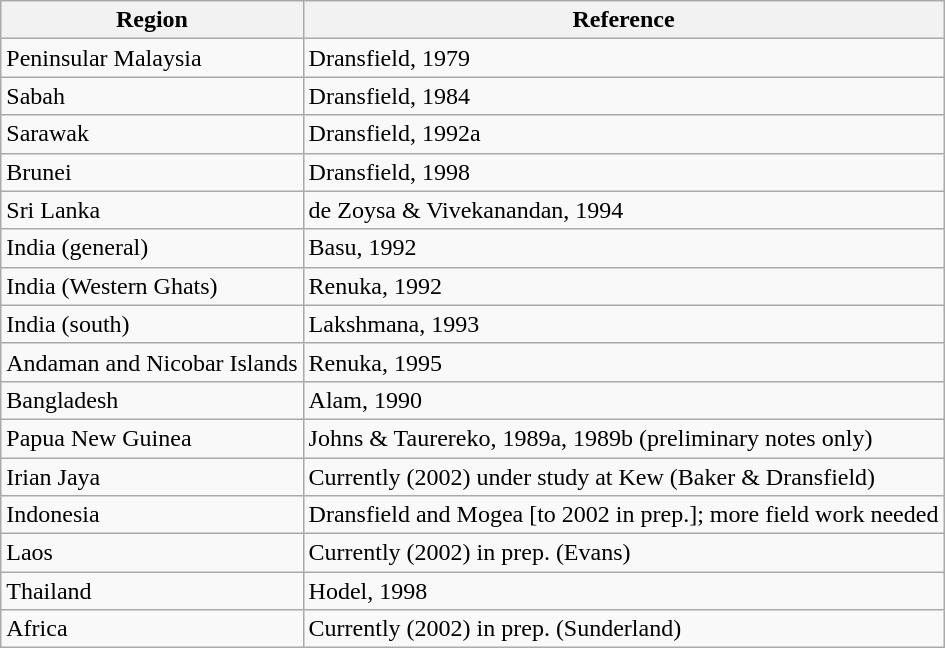<table class="wikitable collapsible collapsed">
<tr>
<th>Region</th>
<th>Reference</th>
</tr>
<tr>
<td>Peninsular Malaysia</td>
<td>Dransfield, 1979</td>
</tr>
<tr>
<td>Sabah</td>
<td>Dransfield, 1984</td>
</tr>
<tr>
<td>Sarawak</td>
<td>Dransfield, 1992a</td>
</tr>
<tr>
<td>Brunei</td>
<td>Dransfield, 1998</td>
</tr>
<tr>
<td>Sri Lanka</td>
<td>de Zoysa & Vivekanandan, 1994</td>
</tr>
<tr>
<td>India (general)</td>
<td>Basu, 1992</td>
</tr>
<tr>
<td>India (Western Ghats)</td>
<td>Renuka, 1992</td>
</tr>
<tr>
<td>India (south)</td>
<td>Lakshmana, 1993</td>
</tr>
<tr>
<td>Andaman and Nicobar Islands</td>
<td>Renuka, 1995</td>
</tr>
<tr>
<td>Bangladesh</td>
<td>Alam, 1990</td>
</tr>
<tr>
<td>Papua New Guinea</td>
<td>Johns & Taurereko, 1989a, 1989b (preliminary notes only)</td>
</tr>
<tr>
<td>Irian Jaya</td>
<td>Currently (2002) under study at Kew (Baker & Dransfield)</td>
</tr>
<tr>
<td>Indonesia</td>
<td>Dransfield and Mogea [to 2002 in prep.]; more field work needed</td>
</tr>
<tr>
<td>Laos</td>
<td>Currently (2002) in prep. (Evans)</td>
</tr>
<tr>
<td>Thailand</td>
<td>Hodel, 1998</td>
</tr>
<tr>
<td>Africa</td>
<td>Currently (2002) in prep. (Sunderland)</td>
</tr>
</table>
